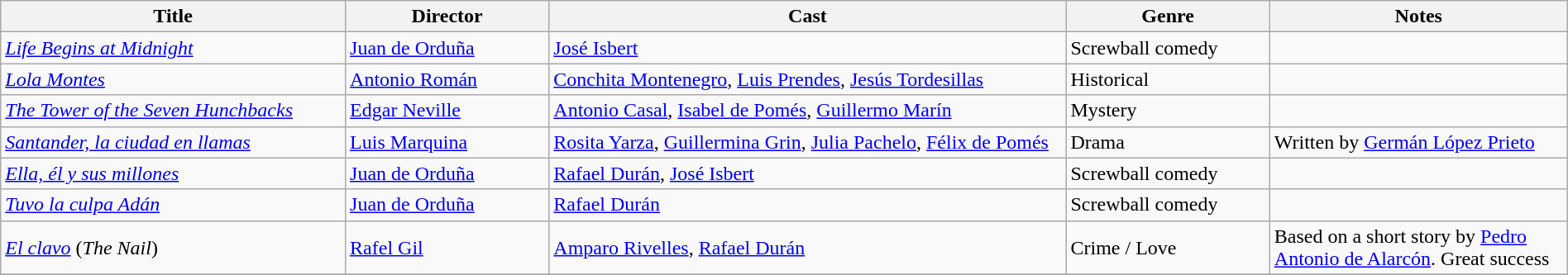<table class="wikitable" style="width:100%;">
<tr>
<th style="width:22%;">Title</th>
<th style="width:13%;">Director</th>
<th style="width:33%;">Cast</th>
<th style="width:13%;">Genre</th>
<th style="width:19%;">Notes</th>
</tr>
<tr>
<td><em><a href='#'>Life Begins at Midnight</a></em></td>
<td><a href='#'>Juan de Orduña</a></td>
<td><a href='#'>José Isbert</a></td>
<td>Screwball comedy</td>
<td></td>
</tr>
<tr>
<td><em><a href='#'>Lola Montes</a></em></td>
<td><a href='#'>Antonio Román</a></td>
<td><a href='#'>Conchita Montenegro</a>, <a href='#'>Luis Prendes</a>, <a href='#'>Jesús Tordesillas</a></td>
<td>Historical</td>
<td></td>
</tr>
<tr>
<td><em><a href='#'>The Tower of the Seven Hunchbacks</a></em></td>
<td><a href='#'>Edgar Neville</a></td>
<td><a href='#'>Antonio Casal</a>, <a href='#'>Isabel de Pomés</a>, <a href='#'>Guillermo Marín</a></td>
<td>Mystery</td>
<td></td>
</tr>
<tr>
<td><em><a href='#'>Santander, la ciudad en llamas</a></em></td>
<td><a href='#'>Luis Marquina</a></td>
<td><a href='#'>Rosita Yarza</a>, <a href='#'>Guillermina Grin</a>, <a href='#'>Julia Pachelo</a>, <a href='#'>Félix de Pomés</a></td>
<td>Drama</td>
<td>Written by <a href='#'>Germán López Prieto</a></td>
</tr>
<tr>
<td><em><a href='#'>Ella, él y sus millones</a></em></td>
<td><a href='#'>Juan de Orduña</a></td>
<td><a href='#'>Rafael Durán</a>, <a href='#'>José Isbert</a></td>
<td>Screwball comedy</td>
<td></td>
</tr>
<tr>
<td><em><a href='#'>Tuvo la culpa Adán</a></em></td>
<td><a href='#'>Juan de Orduña</a></td>
<td><a href='#'>Rafael Durán</a></td>
<td>Screwball comedy</td>
<td></td>
</tr>
<tr>
<td><em><a href='#'>El clavo</a></em> (<em>The Nail</em>)</td>
<td><a href='#'>Rafel Gil</a></td>
<td><a href='#'>Amparo Rivelles</a>, <a href='#'>Rafael Durán</a></td>
<td>Crime / Love</td>
<td>Based on a short story by <a href='#'>Pedro Antonio de Alarcón</a>. Great success</td>
</tr>
<tr>
</tr>
</table>
